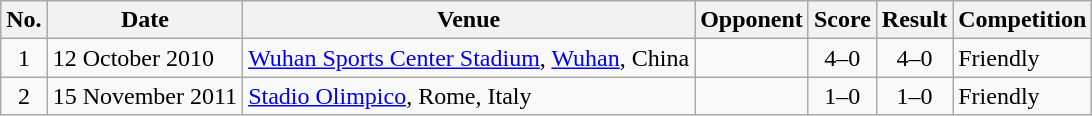<table class="wikitable sortable">
<tr>
<th scope="col">No.</th>
<th scope="col">Date</th>
<th scope="col">Venue</th>
<th scope="col">Opponent</th>
<th scope="col">Score</th>
<th scope="col">Result</th>
<th scope="col">Competition</th>
</tr>
<tr>
<td align="center">1</td>
<td>12 October 2010</td>
<td><a href='#'>Wuhan Sports Center Stadium</a>, <a href='#'>Wuhan</a>, China</td>
<td></td>
<td align="center">4–0</td>
<td align="center">4–0</td>
<td>Friendly</td>
</tr>
<tr>
<td align="center">2</td>
<td>15 November 2011</td>
<td><a href='#'>Stadio Olimpico</a>, Rome, Italy</td>
<td></td>
<td align="center">1–0</td>
<td align="center">1–0</td>
<td>Friendly</td>
</tr>
</table>
